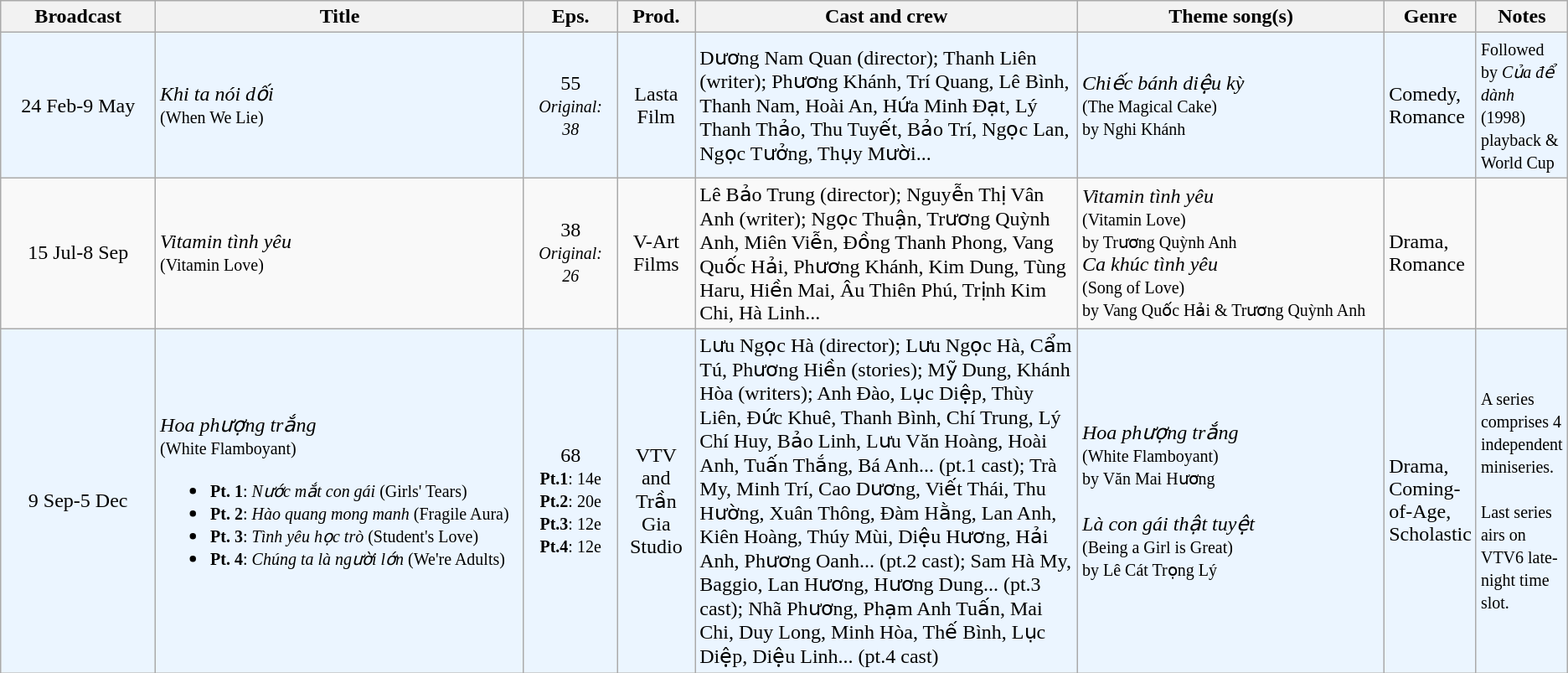<table class="wikitable sortable">
<tr>
<th style="width:10%;">Broadcast</th>
<th style="width:24%;">Title</th>
<th style="width:6%;">Eps.</th>
<th style="width:5%;">Prod.</th>
<th style="width:25%;">Cast and crew</th>
<th style="width:20%;">Theme song(s)</th>
<th style="width:5%;">Genre</th>
<th style="width:5%;">Notes</th>
</tr>
<tr ---- bgcolor="#ebf5ff">
<td style="text-align:center;">24 Feb-9 May<br></td>
<td><em>Khi ta nói dối</em> <br><small>(When We Lie)</small></td>
<td style="text-align:center;">55<br><small><em>Original: 38</em></small></td>
<td style="text-align:center;">Lasta Film</td>
<td>Dương Nam Quan (director); Thanh Liên (writer); Phương Khánh, Trí Quang, Lê Bình, Thanh Nam, Hoài An, Hứa Minh Đạt, Lý Thanh Thảo, Thu Tuyết, Bảo Trí, Ngọc Lan, Ngọc Tưởng, Thụy Mười...</td>
<td><em>Chiếc bánh diệu kỳ</em> <br><small>(The Magical Cake)</small><br><small>by Nghi Khánh</small><br></td>
<td>Comedy, Romance</td>
<td><small>Followed by <em>Của để dành</em> (1998) playback & World Cup</small></td>
</tr>
<tr>
<td style="text-align:center;">15 Jul-8 Sep <br></td>
<td><em>Vitamin tình yêu</em> <br><small>(Vitamin Love)</small></td>
<td style="text-align:center;">38<br><small><em>Original: 26</em></small></td>
<td style="text-align:center;">V-Art Films</td>
<td>Lê Bảo Trung (director); Nguyễn Thị Vân Anh (writer); Ngọc Thuận, Trương Quỳnh Anh, Miên Viễn, Đồng Thanh Phong, Vang Quốc Hải, Phương Khánh, Kim Dung, Tùng Haru, Hiền Mai, Âu Thiên Phú, Trịnh Kim Chi, Hà Linh...</td>
<td><em>Vitamin tình yêu</em> <br><small>(Vitamin Love)</small><br><small>by Trương Quỳnh Anh</small><br><em>Ca khúc tình yêu</em> <br><small>(Song of Love)</small><br><small>by Vang Quốc Hải & Trương Quỳnh Anh</small></td>
<td>Drama, Romance</td>
<td></td>
</tr>
<tr ---- bgcolor="#ebf5ff">
<td style="text-align:center;">9 Sep-5 Dec <br></td>
<td><em>Hoa phượng trắng</em> <br><small>(White Flamboyant)</small><br><ul><li><small><strong>Pt. 1</strong>: <em>Nước mắt con gái</em> (Girls' Tears)</small></li><li><small><strong>Pt. 2</strong>: <em>Hào quang mong manh</em> (Fragile Aura)</small></li><li><small><strong>Pt. 3</strong>: <em>Tình yêu học trò</em> (Student's Love)</small></li><li><small><strong>Pt. 4</strong>: <em>Chúng ta là người lớn</em> (We're Adults)</small></li></ul></td>
<td style="text-align:center;">68 <br><small><strong>Pt.1</strong>: 14e<br><strong>Pt.2</strong>: 20e<br><strong>Pt.3</strong>: 12e<br><strong>Pt.4</strong>: 12e</small></td>
<td style="text-align:center;">VTV<br>and<br>Trần Gia Studio</td>
<td>Lưu Ngọc Hà (director); Lưu Ngọc Hà, Cẩm Tú, Phương Hiền (stories); Mỹ Dung, Khánh Hòa (writers); Anh Đào, Lục Diệp, Thùy Liên, Đức Khuê, Thanh Bình, Chí Trung, Lý Chí Huy, Bảo Linh, Lưu Văn Hoàng, Hoài Anh, Tuấn Thắng, Bá Anh... (pt.1 cast); Trà My, Minh Trí, Cao Dương, Viết Thái, Thu Hường, Xuân Thông, Đàm Hằng, Lan Anh, Kiên Hoàng, Thúy Mùi, Diệu Hương, Hải Anh, Phương Oanh... (pt.2 cast); Sam Hà My, Baggio, Lan Hương, Hương Dung... (pt.3 cast); Nhã Phương, Phạm Anh Tuấn, Mai Chi, Duy Long, Minh Hòa, Thế Bình, Lục Diệp, Diệu Linh... (pt.4 cast)</td>
<td><em>Hoa phượng trắng</em> <br><small>(White Flamboyant)</small><br><small>by Văn Mai Hương</small><br><br><em>Là con gái thật tuyệt</em> <br><small>(Being a Girl is Great)</small><br><small>by Lê Cát Trọng Lý</small></td>
<td>Drama, Coming-of-Age, Scholastic</td>
<td><small>A series comprises 4 independent miniseries.<br><br>Last series airs on VTV6 late-night time slot.</small></td>
</tr>
</table>
